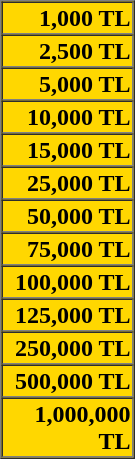<table border=1 cellspacing=0 cellpadding =1 width=90px style="background:gold;text-align:right">
<tr>
<td><strong>1,000 TL</strong></td>
</tr>
<tr>
<td><strong>2,500 TL</strong></td>
</tr>
<tr>
<td><strong>5,000 TL</strong></td>
</tr>
<tr>
<td><strong>10,000 TL</strong></td>
</tr>
<tr>
<td><strong>15,000 TL</strong></td>
</tr>
<tr>
<td><strong>25,000 TL</strong></td>
</tr>
<tr>
<td><strong>50,000 TL</strong></td>
</tr>
<tr>
<td><strong>75,000 TL</strong></td>
</tr>
<tr>
<td><strong>100,000 TL</strong></td>
</tr>
<tr>
<td><strong>125,000 TL</strong></td>
</tr>
<tr>
<td><strong>250,000 TL</strong></td>
</tr>
<tr>
<td><strong>500,000 TL</strong></td>
</tr>
<tr>
<td><strong>1,000,000 TL</strong></td>
</tr>
</table>
